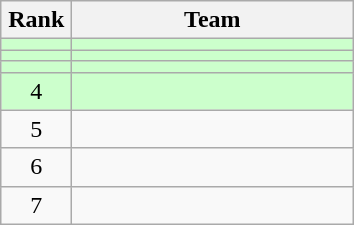<table class="wikitable">
<tr>
<th width=40>Rank</th>
<th width=180>Team</th>
</tr>
<tr style="background-color:#ccffcc">
<td align=center></td>
<td align="left"></td>
</tr>
<tr style="background-color:#ccffcc">
<td align=center></td>
<td align="left"></td>
</tr>
<tr style="background-color:#ccffcc">
<td align=center></td>
<td align="left"></td>
</tr>
<tr style="background-color:#ccffcc">
<td align=center>4</td>
<td align="left"></td>
</tr>
<tr>
<td align=center>5</td>
<td align="left"></td>
</tr>
<tr>
<td align=center>6</td>
<td align="left"></td>
</tr>
<tr>
<td align=center>7</td>
<td align="left"></td>
</tr>
</table>
